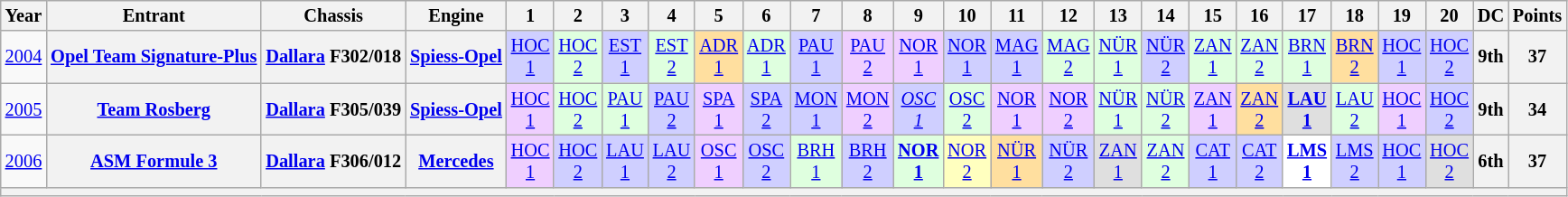<table class="wikitable" style="text-align:center; font-size:85%">
<tr>
<th>Year</th>
<th>Entrant</th>
<th>Chassis</th>
<th>Engine</th>
<th>1</th>
<th>2</th>
<th>3</th>
<th>4</th>
<th>5</th>
<th>6</th>
<th>7</th>
<th>8</th>
<th>9</th>
<th>10</th>
<th>11</th>
<th>12</th>
<th>13</th>
<th>14</th>
<th>15</th>
<th>16</th>
<th>17</th>
<th>18</th>
<th>19</th>
<th>20</th>
<th>DC</th>
<th>Points</th>
</tr>
<tr>
<td><a href='#'>2004</a></td>
<th nowrap><a href='#'>Opel Team Signature-Plus</a></th>
<th nowrap><a href='#'>Dallara</a> F302/018</th>
<th nowrap><a href='#'>Spiess-Opel</a></th>
<td style="background:#CFCFFF;"><a href='#'>HOC<br>1</a><br></td>
<td style="background:#DFFFDF;"><a href='#'>HOC<br>2</a><br></td>
<td style="background:#CFCFFF;"><a href='#'>EST<br>1</a><br></td>
<td style="background:#DFFFDF;"><a href='#'>EST<br>2</a><br></td>
<td style="background:#FFDF9F;"><a href='#'>ADR<br>1</a><br></td>
<td style="background:#DFFFDF;"><a href='#'>ADR<br>1</a><br></td>
<td style="background:#CFCFFF;"><a href='#'>PAU<br>1</a><br></td>
<td style="background:#EFCFFF;"><a href='#'>PAU<br>2</a><br></td>
<td style="background:#EFCFFF;"><a href='#'>NOR<br>1</a><br></td>
<td style="background:#CFCFFF;"><a href='#'>NOR<br>1</a><br></td>
<td style="background:#CFCFFF;"><a href='#'>MAG<br>1</a><br></td>
<td style="background:#DFFFDF;"><a href='#'>MAG<br>2</a><br></td>
<td style="background:#DFFFDF;"><a href='#'>NÜR<br>1</a><br></td>
<td style="background:#CFCFFF;"><a href='#'>NÜR<br>2</a><br></td>
<td style="background:#DFFFDF;"><a href='#'>ZAN<br>1</a><br></td>
<td style="background:#DFFFDF;"><a href='#'>ZAN<br>2</a><br></td>
<td style="background:#DFFFDF;"><a href='#'>BRN<br>1</a><br></td>
<td style="background:#FFDF9F;"><a href='#'>BRN<br>2</a><br></td>
<td style="background:#CFCFFF;"><a href='#'>HOC<br>1</a><br></td>
<td style="background:#CFCFFF;"><a href='#'>HOC<br>2</a><br></td>
<th>9th</th>
<th>37</th>
</tr>
<tr>
<td><a href='#'>2005</a></td>
<th nowrap><a href='#'>Team Rosberg</a></th>
<th nowrap><a href='#'>Dallara</a> F305/039</th>
<th nowrap><a href='#'>Spiess-Opel</a></th>
<td style="background:#EFCFFF;"><a href='#'>HOC<br>1</a><br></td>
<td style="background:#DFFFDF;"><a href='#'>HOC<br>2</a><br></td>
<td style="background:#DFFFDF;"><a href='#'>PAU<br>1</a><br></td>
<td style="background:#CFCFFF;"><a href='#'>PAU<br>2</a><br></td>
<td style="background:#EFCFFF;"><a href='#'>SPA<br>1</a><br></td>
<td style="background:#CFCFFF;"><a href='#'>SPA<br>2</a><br></td>
<td style="background:#CFCFFF;"><a href='#'>MON<br>1</a><br></td>
<td style="background:#EFCFFF;"><a href='#'>MON<br>2</a><br></td>
<td style="background:#CFCFFF;"><em><a href='#'>OSC<br>1</a></em><br></td>
<td style="background:#DFFFDF;"><a href='#'>OSC<br>2</a><br></td>
<td style="background:#EFCFFF;"><a href='#'>NOR<br>1</a><br></td>
<td style="background:#EFCFFF;"><a href='#'>NOR<br>2</a><br></td>
<td style="background:#DFFFDF;"><a href='#'>NÜR<br>1</a><br></td>
<td style="background:#DFFFDF;"><a href='#'>NÜR<br>2</a><br></td>
<td style="background:#EFCFFF;"><a href='#'>ZAN<br>1</a><br></td>
<td style="background:#FFDF9F;"><a href='#'>ZAN<br>2</a><br></td>
<td style="background:#DFDFDF;"><strong><a href='#'>LAU<br>1</a></strong><br></td>
<td style="background:#DFFFDF;"><a href='#'>LAU<br>2</a><br></td>
<td style="background:#EFCFFF;"><a href='#'>HOC<br>1</a><br></td>
<td style="background:#CFCFFF;"><a href='#'>HOC<br>2</a><br></td>
<th>9th</th>
<th>34</th>
</tr>
<tr>
<td><a href='#'>2006</a></td>
<th nowrap><a href='#'>ASM Formule 3</a></th>
<th nowrap><a href='#'>Dallara</a> F306/012</th>
<th nowrap><a href='#'>Mercedes</a></th>
<td style="background:#EFCFFF;"><a href='#'>HOC<br>1</a><br></td>
<td style="background:#CFCFFF;"><a href='#'>HOC<br>2</a><br></td>
<td style="background:#CFCFFF;"><a href='#'>LAU<br>1</a><br></td>
<td style="background:#CFCFFF;"><a href='#'>LAU<br>2</a><br></td>
<td style="background:#EFCFFF;"><a href='#'>OSC<br>1</a><br></td>
<td style="background:#CFCFFF;"><a href='#'>OSC<br>2</a><br></td>
<td style="background:#DFFFDF;"><a href='#'>BRH<br>1</a><br></td>
<td style="background:#CFCFFF;"><a href='#'>BRH<br>2</a><br></td>
<td style="background:#DFFFDF;"><strong><a href='#'>NOR<br>1</a></strong><br></td>
<td style="background:#FFFFBF;"><a href='#'>NOR<br>2</a><br></td>
<td style="background:#FFDF9F;"><a href='#'>NÜR<br>1</a><br></td>
<td style="background:#CFCFFF;"><a href='#'>NÜR<br>2</a><br></td>
<td style="background:#DFDFDF;"><a href='#'>ZAN<br>1</a><br></td>
<td style="background:#DFFFDF;"><a href='#'>ZAN<br>2</a><br></td>
<td style="background:#CFCFFF;"><a href='#'>CAT<br>1</a><br></td>
<td style="background:#CFCFFF;"><a href='#'>CAT<br>2</a><br></td>
<td style="background:#FFFFFF;"><strong><a href='#'>LMS<br>1</a></strong><br></td>
<td style="background:#CFCFFF;"><a href='#'>LMS<br>2</a><br></td>
<td style="background:#CFCFFF;"><a href='#'>HOC<br>1</a><br></td>
<td style="background:#DFDFDF;"><a href='#'>HOC<br>2</a><br></td>
<th>6th</th>
<th>37</th>
</tr>
<tr>
<th colspan="26"></th>
</tr>
</table>
